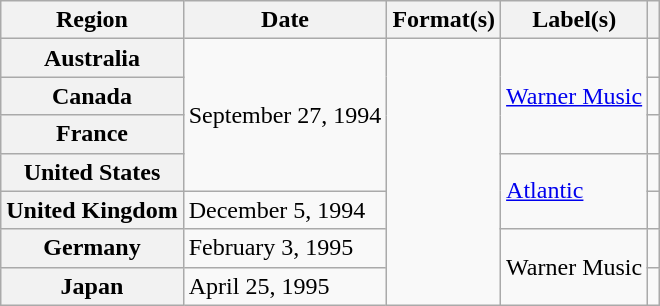<table class="wikitable sortable plainrowheaders">
<tr>
<th scope="col">Region</th>
<th scope="col">Date</th>
<th scope="col">Format(s)</th>
<th scope="col">Label(s)</th>
<th scope="col"></th>
</tr>
<tr>
<th scope="row">Australia</th>
<td rowspan="4">September 27, 1994</td>
<td rowspan="7"></td>
<td rowspan="3"><a href='#'>Warner Music</a></td>
<td></td>
</tr>
<tr>
<th scope="row">Canada</th>
<td></td>
</tr>
<tr>
<th scope="row">France</th>
<td></td>
</tr>
<tr>
<th scope="row">United States</th>
<td rowspan="2"><a href='#'>Atlantic</a></td>
<td></td>
</tr>
<tr>
<th scope="row">United Kingdom</th>
<td>December 5, 1994</td>
<td></td>
</tr>
<tr>
<th scope="row">Germany</th>
<td>February 3, 1995</td>
<td rowspan="2">Warner Music</td>
<td></td>
</tr>
<tr>
<th scope="row">Japan</th>
<td>April 25, 1995</td>
<td></td>
</tr>
</table>
